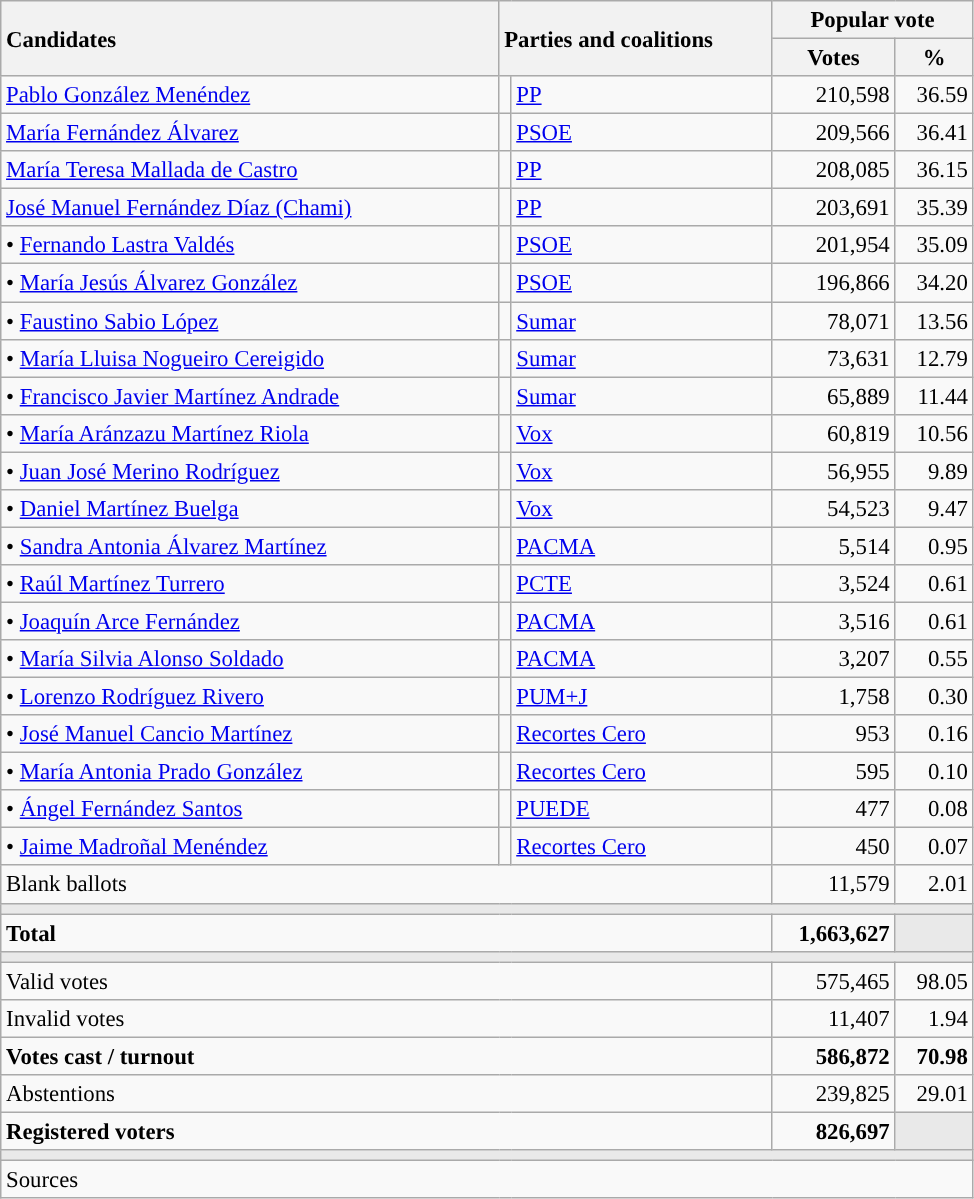<table class="wikitable" style="text-align:right; font-size:95%;">
<tr>
<th style="text-align:left;" rowspan="2" width="325">Candidates</th>
<th style="text-align:left;" rowspan="2" colspan="2" width="175">Parties and coalitions</th>
<th colspan="2">Popular vote</th>
</tr>
<tr>
<th width="75">Votes</th>
<th width="45">%</th>
</tr>
<tr>
<td align="left"> <a href='#'>Pablo González Menéndez</a></td>
<td width="1" style="color:inherit;background:"></td>
<td align="left"><a href='#'>PP</a></td>
<td>210,598</td>
<td>36.59</td>
</tr>
<tr>
<td align="left"> <a href='#'>María Fernández Álvarez</a></td>
<td width="1" style="color:inherit;background:"></td>
<td align="left"><a href='#'>PSOE</a></td>
<td>209,566</td>
<td>36.41</td>
</tr>
<tr>
<td align="left"> <a href='#'>María Teresa Mallada de Castro</a></td>
<td width="1" style="color:inherit;background:"></td>
<td align="left"><a href='#'>PP</a></td>
<td>208,085</td>
<td>36.15</td>
</tr>
<tr>
<td align="left"> <a href='#'>José Manuel Fernández Díaz (Chami)</a></td>
<td width="1" style="color:inherit;background:"></td>
<td align="left"><a href='#'>PP</a></td>
<td>203,691</td>
<td>35.39</td>
</tr>
<tr>
<td align="left">• <a href='#'>Fernando Lastra Valdés</a></td>
<td width="1" style="color:inherit;background:"></td>
<td align="left"><a href='#'>PSOE</a></td>
<td>201,954</td>
<td>35.09</td>
</tr>
<tr>
<td align="left">• <a href='#'>María Jesús Álvarez González</a></td>
<td width="1" style="color:inherit;background:"></td>
<td align="left"><a href='#'>PSOE</a></td>
<td>196,866</td>
<td>34.20</td>
</tr>
<tr>
<td align="left">• <a href='#'>Faustino Sabio López</a></td>
<td width="1" style="color:inherit;background:"></td>
<td align="left"><a href='#'>Sumar</a></td>
<td>78,071</td>
<td>13.56</td>
</tr>
<tr>
<td align="left">• <a href='#'>María Lluisa Nogueiro Cereigido</a></td>
<td width="1" style="color:inherit;background:"></td>
<td align="left"><a href='#'>Sumar</a></td>
<td>73,631</td>
<td>12.79</td>
</tr>
<tr>
<td align="left">• <a href='#'>Francisco Javier Martínez Andrade</a></td>
<td width="1" style="color:inherit;background:"></td>
<td align="left"><a href='#'>Sumar</a></td>
<td>65,889</td>
<td>11.44</td>
</tr>
<tr>
<td align="left">• <a href='#'>María Aránzazu Martínez Riola</a></td>
<td width="1" style="color:inherit;background:"></td>
<td align="left"><a href='#'>Vox</a></td>
<td>60,819</td>
<td>10.56</td>
</tr>
<tr>
<td align="left">• <a href='#'>Juan José Merino Rodríguez</a></td>
<td width="1" style="color:inherit;background:"></td>
<td align="left"><a href='#'>Vox</a></td>
<td>56,955</td>
<td>9.89</td>
</tr>
<tr>
<td align="left">• <a href='#'>Daniel Martínez Buelga</a></td>
<td width="1" style="color:inherit;background:"></td>
<td align="left"><a href='#'>Vox</a></td>
<td>54,523</td>
<td>9.47</td>
</tr>
<tr>
<td align="left">• <a href='#'>Sandra Antonia Álvarez Martínez</a></td>
<td width="1" style="color:inherit;background:"></td>
<td align="left"><a href='#'>PACMA</a></td>
<td>5,514</td>
<td>0.95</td>
</tr>
<tr>
<td align="left">• <a href='#'>Raúl Martínez Turrero</a></td>
<td width="1" style="color:inherit;background:"></td>
<td align="left"><a href='#'>PCTE</a></td>
<td>3,524</td>
<td>0.61</td>
</tr>
<tr>
<td align="left">• <a href='#'>Joaquín Arce Fernández</a></td>
<td width="1" style="color:inherit;background:"></td>
<td align="left"><a href='#'>PACMA</a></td>
<td>3,516</td>
<td>0.61</td>
</tr>
<tr>
<td align="left">• <a href='#'>María Silvia Alonso Soldado</a></td>
<td width="1" style="color:inherit;background:"></td>
<td align="left"><a href='#'>PACMA</a></td>
<td>3,207</td>
<td>0.55</td>
</tr>
<tr>
<td align="left">• <a href='#'>Lorenzo Rodríguez Rivero</a></td>
<td width="1" style="color:inherit;background:"></td>
<td align="left"><a href='#'>PUM+J</a></td>
<td>1,758</td>
<td>0.30</td>
</tr>
<tr>
<td align="left">• <a href='#'>José Manuel Cancio Martínez</a></td>
<td width="1" style="color:inherit;background:"></td>
<td align="left"><a href='#'>Recortes Cero</a></td>
<td>953</td>
<td>0.16</td>
</tr>
<tr>
<td align="left">• <a href='#'>María Antonia Prado González</a></td>
<td width="1" style="color:inherit;background:"></td>
<td align="left"><a href='#'>Recortes Cero</a></td>
<td>595</td>
<td>0.10</td>
</tr>
<tr>
<td align="left">• <a href='#'>Ángel Fernández Santos</a></td>
<td width="1" style="color:inherit;background:"></td>
<td align="left"><a href='#'>PUEDE</a></td>
<td>477</td>
<td>0.08</td>
</tr>
<tr>
<td align="left">• <a href='#'>Jaime Madroñal Menéndez</a></td>
<td width="1" style="color:inherit;background:"></td>
<td align="left"><a href='#'>Recortes Cero</a></td>
<td>450</td>
<td>0.07</td>
</tr>
<tr>
<td align="left" colspan="3">Blank ballots</td>
<td>11,579</td>
<td>2.01</td>
</tr>
<tr>
<td colspan="5" bgcolor="#E9E9E9"></td>
</tr>
<tr style="font-weight:bold;">
<td align="left" colspan="3">Total</td>
<td>1,663,627</td>
<td bgcolor="#E9E9E9"></td>
</tr>
<tr>
<td colspan="5" bgcolor="#E9E9E9"></td>
</tr>
<tr>
<td align="left" colspan="3">Valid votes</td>
<td>575,465</td>
<td>98.05</td>
</tr>
<tr>
<td align="left" colspan="3">Invalid votes</td>
<td>11,407</td>
<td>1.94</td>
</tr>
<tr style="font-weight:bold;">
<td align="left" colspan="3">Votes cast / turnout</td>
<td>586,872</td>
<td>70.98</td>
</tr>
<tr>
<td align="left" colspan="3">Abstentions</td>
<td>239,825</td>
<td>29.01</td>
</tr>
<tr style="font-weight:bold;">
<td align="left" colspan="3">Registered voters</td>
<td>826,697</td>
<td bgcolor="#E9E9E9"></td>
</tr>
<tr>
<td colspan="5" bgcolor="#E9E9E9"></td>
</tr>
<tr>
<td align="left" colspan="5">Sources</td>
</tr>
</table>
